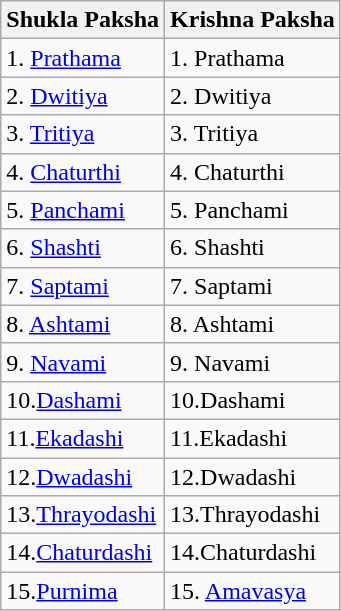<table class="wikitable">
<tr>
<th>Shukla Paksha</th>
<th>Krishna Paksha</th>
</tr>
<tr>
<td>1. <a href='#'>Prathama</a></td>
<td>1. Prathama</td>
</tr>
<tr>
<td>2. <a href='#'>Dwitiya</a></td>
<td>2. Dwitiya</td>
</tr>
<tr>
<td>3. <a href='#'>Tritiya</a></td>
<td>3. Tritiya</td>
</tr>
<tr>
<td>4. <a href='#'>Chaturthi</a></td>
<td>4. Chaturthi</td>
</tr>
<tr>
<td>5. <a href='#'>Panchami</a></td>
<td>5. Panchami</td>
</tr>
<tr>
<td>6. <a href='#'>Shashti</a></td>
<td>6. Shashti</td>
</tr>
<tr>
<td>7. <a href='#'>Saptami</a></td>
<td>7. Saptami</td>
</tr>
<tr>
<td>8. <a href='#'>Ashtami</a></td>
<td>8. Ashtami</td>
</tr>
<tr>
<td>9. <a href='#'>Navami</a></td>
<td>9. Navami</td>
</tr>
<tr>
<td>10.<a href='#'>Dashami</a></td>
<td>10.Dashami</td>
</tr>
<tr>
<td>11.<a href='#'>Ekadashi</a></td>
<td>11.Ekadashi</td>
</tr>
<tr>
<td>12.<a href='#'>Dwadashi</a></td>
<td>12.Dwadashi</td>
</tr>
<tr>
<td>13.<a href='#'>Thrayodashi</a></td>
<td>13.Thrayodashi</td>
</tr>
<tr>
<td>14.<a href='#'>Chaturdashi</a></td>
<td>14.Chaturdashi</td>
</tr>
<tr>
<td>15.<a href='#'>Purnima</a></td>
<td>15. <a href='#'>Amavasya</a></td>
</tr>
</table>
